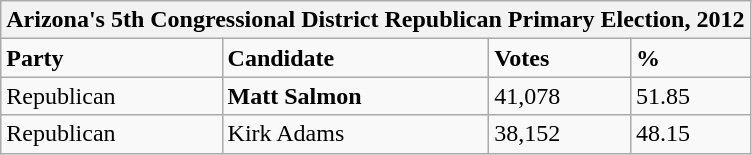<table class="wikitable">
<tr>
<th colspan="4">Arizona's 5th Congressional District Republican Primary Election, 2012</th>
</tr>
<tr>
<td><strong>Party</strong></td>
<td><strong>Candidate</strong></td>
<td><strong>Votes</strong></td>
<td><strong>%</strong></td>
</tr>
<tr>
<td>Republican</td>
<td><strong>Matt Salmon</strong></td>
<td>41,078</td>
<td>51.85</td>
</tr>
<tr>
<td>Republican</td>
<td>Kirk Adams</td>
<td>38,152</td>
<td>48.15</td>
</tr>
</table>
